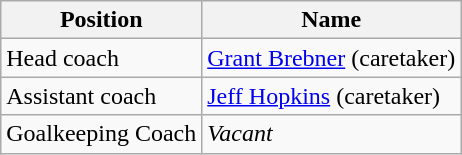<table class="wikitable">
<tr>
<th>Position</th>
<th>Name</th>
</tr>
<tr>
<td>Head coach</td>
<td> <a href='#'>Grant Brebner</a> (caretaker)</td>
</tr>
<tr>
<td>Assistant coach</td>
<td> <a href='#'>Jeff Hopkins</a> (caretaker)</td>
</tr>
<tr>
<td>Goalkeeping Coach</td>
<td><em>Vacant</em></td>
</tr>
</table>
